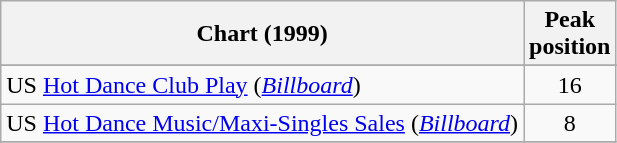<table class="wikitable sortable">
<tr>
<th>Chart (1999)</th>
<th>Peak<br>position</th>
</tr>
<tr>
</tr>
<tr>
<td>US <a href='#'>Hot Dance Club Play</a> (<em><a href='#'>Billboard</a></em>)</td>
<td align="center">16</td>
</tr>
<tr>
<td>US <a href='#'>Hot Dance Music/Maxi-Singles Sales</a> (<em><a href='#'>Billboard</a></em>)</td>
<td align="center">8</td>
</tr>
<tr>
</tr>
</table>
